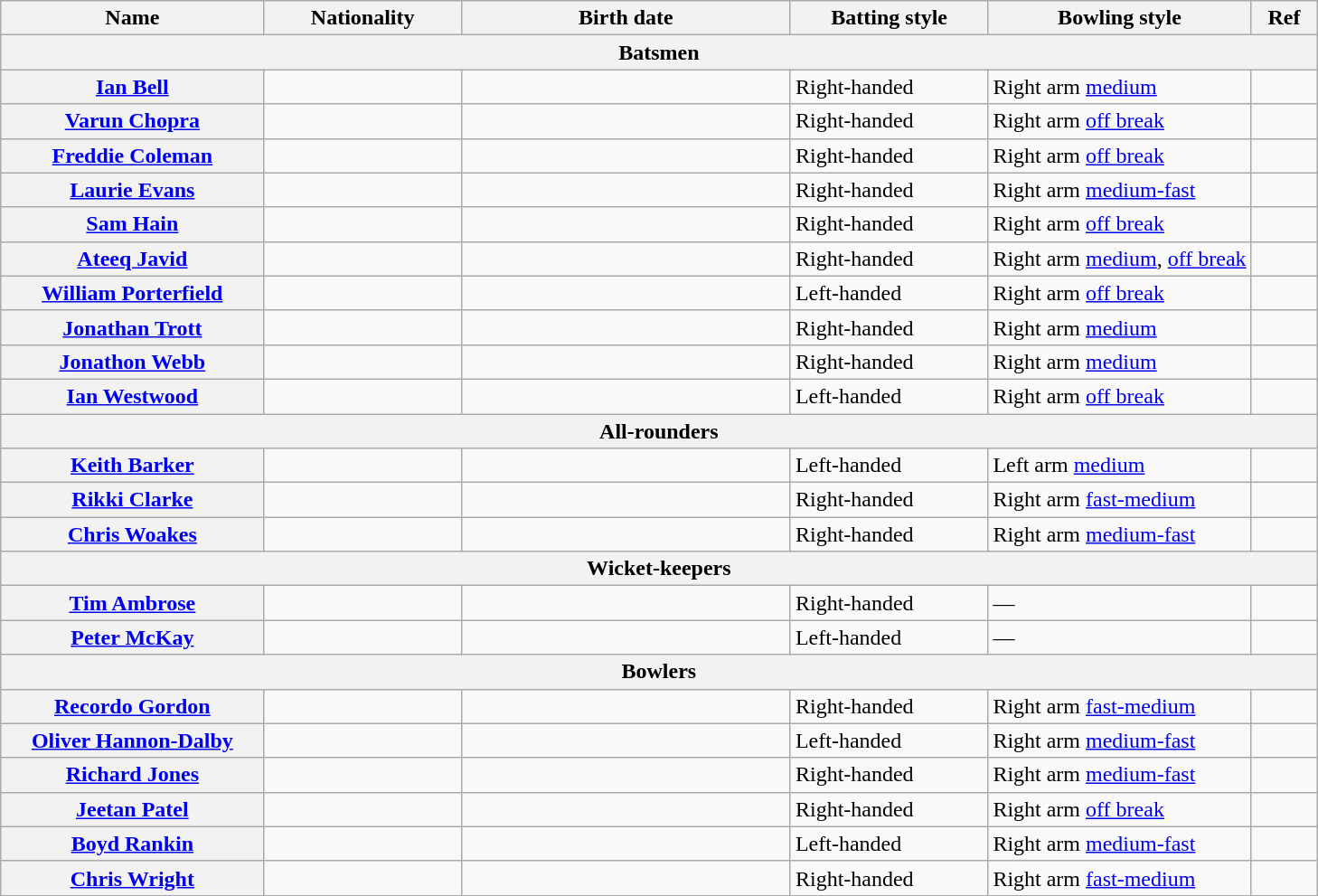<table class="wikitable">
<tr>
<th scope="col" style="width:20%;">Name</th>
<th scope="col" style="width:15%;">Nationality</th>
<th scope="col" style="width:25%;">Birth date</th>
<th scope="col" style="width:15%;">Batting style</th>
<th scope="col" style="width:20%;">Bowling style</th>
<th scope="col" style="width:5%;">Ref</th>
</tr>
<tr>
<th colspan="6">Batsmen</th>
</tr>
<tr>
<th scope="row"><a href='#'>Ian Bell</a></th>
<td></td>
<td></td>
<td>Right-handed</td>
<td>Right arm <a href='#'>medium</a></td>
<td></td>
</tr>
<tr>
<th scope="row"><a href='#'>Varun Chopra</a></th>
<td></td>
<td></td>
<td>Right-handed</td>
<td>Right arm <a href='#'>off break</a></td>
<td></td>
</tr>
<tr>
<th scope="row"><a href='#'>Freddie Coleman</a></th>
<td></td>
<td></td>
<td>Right-handed</td>
<td>Right arm <a href='#'>off break</a></td>
<td></td>
</tr>
<tr>
<th scope="row"><a href='#'>Laurie Evans</a></th>
<td></td>
<td></td>
<td>Right-handed</td>
<td>Right arm <a href='#'>medium-fast</a></td>
<td></td>
</tr>
<tr>
<th scope="row"><a href='#'>Sam Hain</a></th>
<td></td>
<td></td>
<td>Right-handed</td>
<td>Right arm <a href='#'>off break</a></td>
<td></td>
</tr>
<tr>
<th scope="row"><a href='#'>Ateeq Javid</a></th>
<td></td>
<td></td>
<td>Right-handed</td>
<td>Right arm <a href='#'>medium</a>, <a href='#'>off break</a></td>
<td></td>
</tr>
<tr>
<th scope="row"><a href='#'>William Porterfield</a></th>
<td></td>
<td></td>
<td>Left-handed</td>
<td>Right arm <a href='#'>off break</a></td>
<td></td>
</tr>
<tr>
<th scope="row"><a href='#'>Jonathan Trott</a></th>
<td></td>
<td></td>
<td>Right-handed</td>
<td>Right arm <a href='#'>medium</a></td>
<td></td>
</tr>
<tr>
<th scope="row"><a href='#'>Jonathon Webb</a></th>
<td></td>
<td></td>
<td>Right-handed</td>
<td>Right arm <a href='#'>medium</a></td>
<td></td>
</tr>
<tr>
<th scope="row"><a href='#'>Ian Westwood</a></th>
<td></td>
<td></td>
<td>Left-handed</td>
<td>Right arm <a href='#'>off break</a></td>
<td></td>
</tr>
<tr>
<th colspan="6">All-rounders</th>
</tr>
<tr>
<th scope="row"><a href='#'>Keith Barker</a></th>
<td></td>
<td></td>
<td>Left-handed</td>
<td>Left arm <a href='#'>medium</a></td>
<td></td>
</tr>
<tr>
<th scope="row"><a href='#'>Rikki Clarke</a></th>
<td></td>
<td></td>
<td>Right-handed</td>
<td>Right arm <a href='#'>fast-medium</a></td>
<td></td>
</tr>
<tr>
<th scope="row"><a href='#'>Chris Woakes</a></th>
<td></td>
<td></td>
<td>Right-handed</td>
<td>Right arm <a href='#'>medium-fast</a></td>
<td></td>
</tr>
<tr>
<th colspan="6">Wicket-keepers</th>
</tr>
<tr>
<th scope="row"><a href='#'>Tim Ambrose</a></th>
<td></td>
<td></td>
<td>Right-handed</td>
<td>—</td>
<td></td>
</tr>
<tr>
<th scope="row"><a href='#'>Peter McKay</a></th>
<td></td>
<td></td>
<td>Left-handed</td>
<td>—</td>
<td></td>
</tr>
<tr>
<th colspan="6">Bowlers</th>
</tr>
<tr>
<th scope="row"><a href='#'>Recordo Gordon</a></th>
<td></td>
<td></td>
<td>Right-handed</td>
<td>Right arm <a href='#'>fast-medium</a></td>
<td></td>
</tr>
<tr>
<th scope="row"><a href='#'>Oliver Hannon-Dalby</a></th>
<td></td>
<td></td>
<td>Left-handed</td>
<td>Right arm <a href='#'>medium-fast</a></td>
<td></td>
</tr>
<tr>
<th scope="row"><a href='#'>Richard Jones</a></th>
<td></td>
<td></td>
<td>Right-handed</td>
<td>Right arm <a href='#'>medium-fast</a></td>
<td></td>
</tr>
<tr>
<th scope="row"><a href='#'>Jeetan Patel</a></th>
<td></td>
<td></td>
<td>Right-handed</td>
<td>Right arm <a href='#'>off break</a></td>
<td></td>
</tr>
<tr>
<th scope="row"><a href='#'>Boyd Rankin</a></th>
<td></td>
<td></td>
<td>Left-handed</td>
<td>Right arm <a href='#'>medium-fast</a></td>
<td></td>
</tr>
<tr>
<th scope="row"><a href='#'>Chris Wright</a></th>
<td></td>
<td></td>
<td>Right-handed</td>
<td>Right arm <a href='#'>fast-medium</a></td>
<td></td>
</tr>
</table>
